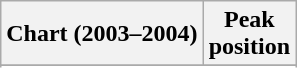<table class="wikitable sortable plainrowheaders" style="text-align:center">
<tr>
<th scope="col">Chart (2003–2004)</th>
<th scope="col">Peak<br>position</th>
</tr>
<tr>
</tr>
<tr>
</tr>
<tr>
</tr>
<tr>
</tr>
<tr>
</tr>
<tr>
</tr>
<tr>
</tr>
<tr>
</tr>
<tr>
</tr>
<tr>
</tr>
<tr>
</tr>
<tr>
</tr>
<tr>
</tr>
<tr>
</tr>
<tr>
</tr>
<tr>
</tr>
<tr>
</tr>
<tr>
</tr>
<tr>
</tr>
<tr>
</tr>
<tr>
</tr>
</table>
